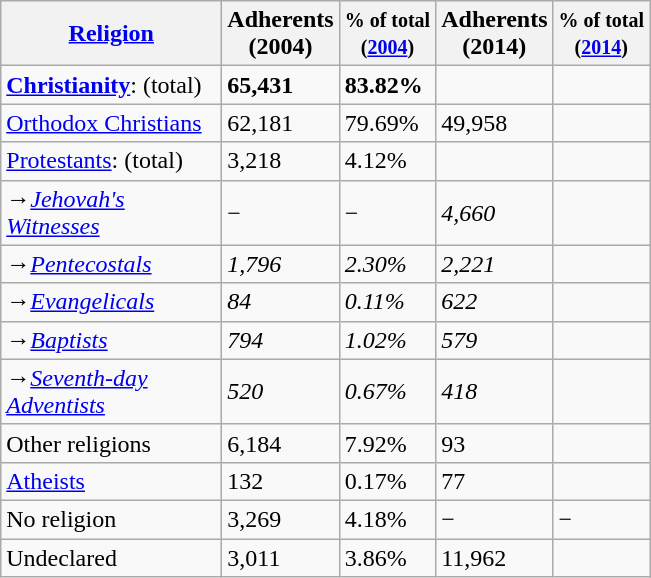<table class="wikitable sortable">
<tr>
<th style="width:140px;"><a href='#'>Religion</a></th>
<th>Adherents<br>(2004)</th>
<th><small>% of total<br>(<a href='#'>2004</a>)</small></th>
<th>Adherents<br>(2014)</th>
<th><small>% of total<br>(<a href='#'>2014</a>)</small></th>
</tr>
<tr>
<td><strong><a href='#'>Christianity</a></strong>: (total)</td>
<td><strong>65,431</strong></td>
<td><strong>83.82%</strong></td>
<td></td>
<td></td>
</tr>
<tr>
<td><a href='#'>Orthodox Christians</a></td>
<td>62,181</td>
<td>79.69%</td>
<td>49,958</td>
<td></td>
</tr>
<tr>
<td><a href='#'>Protestants</a>: (total)</td>
<td>3,218</td>
<td>4.12%</td>
<td></td>
<td></td>
</tr>
<tr>
<td>→<em><a href='#'>Jehovah's Witnesses</a></em></td>
<td>−</td>
<td>−</td>
<td><em>4,660</em></td>
<td></td>
</tr>
<tr>
<td>→<em><a href='#'>Pentecostals</a></em></td>
<td><em>1,796</em></td>
<td><em>2.30%</em></td>
<td><em>2,221</em></td>
<td></td>
</tr>
<tr>
<td>→<em><a href='#'>Evangelicals</a></em></td>
<td><em>84</em></td>
<td><em>0.11%</em></td>
<td><em>622</em></td>
<td></td>
</tr>
<tr>
<td>→<em><a href='#'>Baptists</a></em></td>
<td><em>794</em></td>
<td><em>1.02%</em></td>
<td><em>579</em></td>
<td></td>
</tr>
<tr>
<td>→<em><a href='#'>Seventh-day Adventists</a></em></td>
<td><em>520</em></td>
<td><em>0.67%</em></td>
<td><em>418</em></td>
<td></td>
</tr>
<tr>
<td>Other religions</td>
<td>6,184</td>
<td>7.92%</td>
<td>93</td>
<td></td>
</tr>
<tr>
<td><a href='#'>Atheists</a></td>
<td>132</td>
<td>0.17%</td>
<td>77</td>
<td></td>
</tr>
<tr>
<td>No religion</td>
<td>3,269</td>
<td>4.18%</td>
<td>−</td>
<td>−</td>
</tr>
<tr>
<td>Undeclared</td>
<td>3,011</td>
<td>3.86%</td>
<td>11,962</td>
<td></td>
</tr>
</table>
